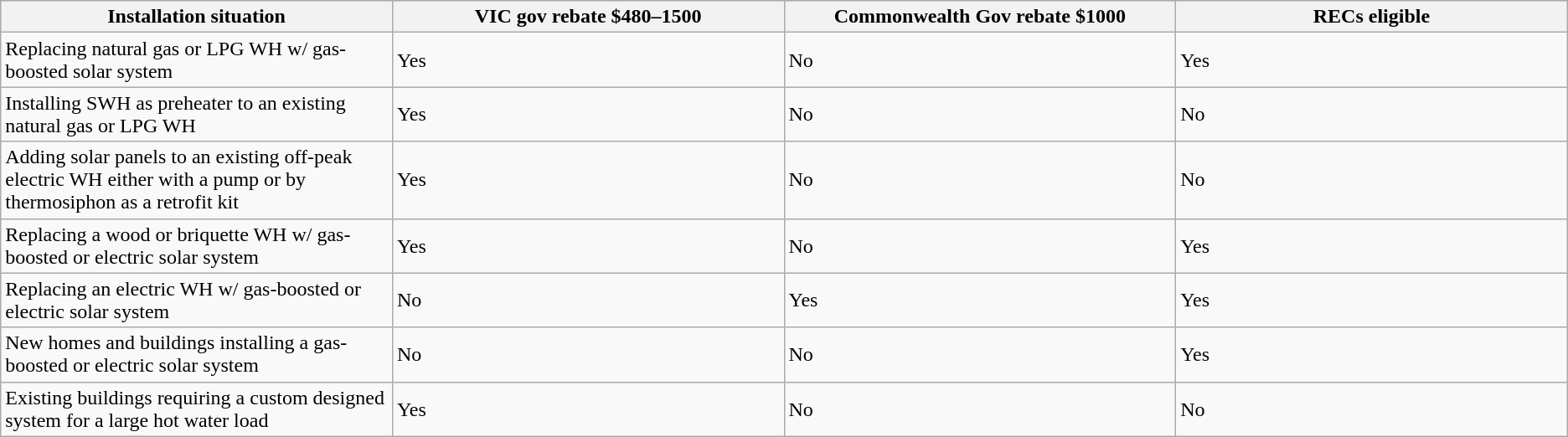<table class="wikitable sortable">
<tr style="background:#C1D8FF;">
<th style="width:25%;"><strong>Installation situation</strong></th>
<th style="width:25%;"><strong>VIC gov rebate $480–1500</strong></th>
<th style="width:25%;"><strong>Commonwealth Gov rebate $1000</strong></th>
<th style="width:25%;"><strong>RECs eligible</strong></th>
</tr>
<tr>
<td>Replacing natural gas or LPG WH w/ gas-boosted solar system</td>
<td>Yes</td>
<td>No</td>
<td>Yes</td>
</tr>
<tr>
<td>Installing SWH as preheater to an existing natural gas or LPG WH</td>
<td>Yes</td>
<td>No</td>
<td>No</td>
</tr>
<tr>
<td>Adding solar panels to an existing off-peak electric WH either with a pump or by thermosiphon as a retrofit kit</td>
<td>Yes</td>
<td>No</td>
<td>No</td>
</tr>
<tr>
<td>Replacing a wood or briquette WH w/ gas-boosted or electric solar system</td>
<td>Yes</td>
<td>No</td>
<td>Yes</td>
</tr>
<tr>
<td>Replacing an electric WH w/ gas-boosted or electric solar system</td>
<td>No</td>
<td>Yes</td>
<td>Yes</td>
</tr>
<tr>
<td>New homes and buildings installing a gas-boosted or electric solar system</td>
<td>No</td>
<td>No</td>
<td>Yes</td>
</tr>
<tr>
<td>Existing buildings requiring a custom designed system for a large hot water load</td>
<td>Yes</td>
<td>No</td>
<td>No</td>
</tr>
</table>
